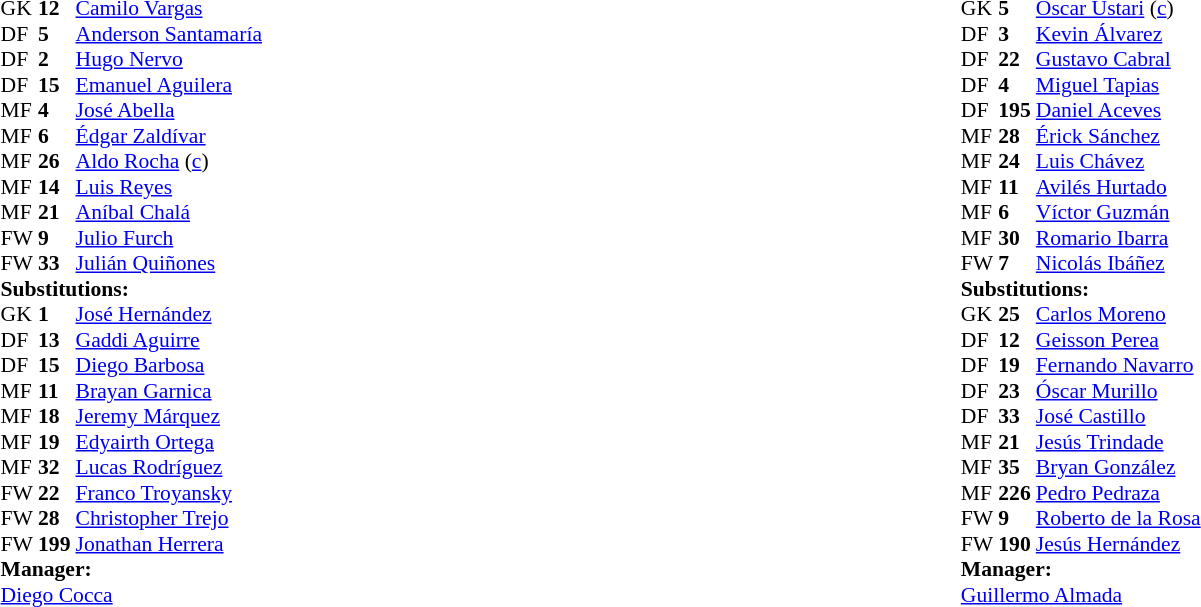<table width=100%>
<tr>
<td valign=top width=50%><br><table style="font-size:90%" cellspacing=0 cellpadding=0 align=center>
<tr>
<th width=25></th>
<th width=25></th>
</tr>
<tr>
<td>GK</td>
<td><strong>12</strong></td>
<td> <a href='#'>Camilo Vargas</a></td>
</tr>
<tr>
<td>DF</td>
<td><strong>5</strong></td>
<td> <a href='#'>Anderson Santamaría</a></td>
<td></td>
<td></td>
</tr>
<tr>
<td>DF</td>
<td><strong>2</strong></td>
<td> <a href='#'>Hugo Nervo</a></td>
</tr>
<tr>
<td>DF</td>
<td><strong>15</strong></td>
<td> <a href='#'>Emanuel Aguilera</a></td>
<td></td>
<td></td>
</tr>
<tr>
<td>MF</td>
<td><strong>4</strong></td>
<td> <a href='#'>José Abella</a></td>
</tr>
<tr>
<td>MF</td>
<td><strong>6</strong></td>
<td> <a href='#'>Édgar Zaldívar</a></td>
</tr>
<tr>
<td>MF</td>
<td><strong>26</strong></td>
<td> <a href='#'>Aldo Rocha</a> (<a href='#'>c</a>)</td>
<td></td>
</tr>
<tr>
<td>MF</td>
<td><strong>14</strong></td>
<td> <a href='#'>Luis Reyes</a></td>
</tr>
<tr>
<td>MF</td>
<td><strong>21</strong></td>
<td> <a href='#'>Aníbal Chalá</a></td>
<td></td>
</tr>
<tr>
<td>FW</td>
<td><strong>9</strong></td>
<td> <a href='#'>Julio Furch</a></td>
<td></td>
<td></td>
</tr>
<tr>
<td>FW</td>
<td><strong>33</strong></td>
<td> <a href='#'>Julián Quiñones</a></td>
</tr>
<tr>
<td colspan=3><strong>Substitutions:</strong></td>
</tr>
<tr>
<td>GK</td>
<td><strong>1</strong></td>
<td> <a href='#'>José Hernández</a></td>
</tr>
<tr>
<td>DF</td>
<td><strong>13</strong></td>
<td> <a href='#'>Gaddi Aguirre</a></td>
<td></td>
<td></td>
</tr>
<tr>
<td>DF</td>
<td><strong>15</strong></td>
<td> <a href='#'>Diego Barbosa</a></td>
<td></td>
<td></td>
</tr>
<tr>
<td>MF</td>
<td><strong>11</strong></td>
<td> <a href='#'>Brayan Garnica</a></td>
</tr>
<tr>
<td>MF</td>
<td><strong>18</strong></td>
<td> <a href='#'>Jeremy Márquez</a></td>
<td></td>
<td></td>
</tr>
<tr>
<td>MF</td>
<td><strong>19</strong></td>
<td> <a href='#'>Edyairth Ortega</a></td>
</tr>
<tr>
<td>MF</td>
<td><strong>32</strong></td>
<td> <a href='#'>Lucas Rodríguez</a></td>
</tr>
<tr>
<td>FW</td>
<td><strong>22</strong></td>
<td> <a href='#'>Franco Troyansky</a></td>
</tr>
<tr>
<td>FW</td>
<td><strong>28</strong></td>
<td> <a href='#'>Christopher Trejo</a></td>
</tr>
<tr>
<td>FW</td>
<td><strong>199</strong></td>
<td> <a href='#'>Jonathan Herrera</a></td>
</tr>
<tr>
<td colspan=3><strong>Manager:</strong></td>
</tr>
<tr>
<td colspan=4> <a href='#'>Diego Cocca</a></td>
</tr>
</table>
</td>
<td valign=top></td>
<td valign=top width=50%><br><table style="font-size:90%" cellspacing=0 cellpadding=0 align=center>
<tr>
<th width=25></th>
<th width=25></th>
</tr>
<tr>
<td>GK</td>
<td><strong>5</strong></td>
<td> <a href='#'>Oscar Ustari</a> (<a href='#'>c</a>)</td>
</tr>
<tr>
<td>DF</td>
<td><strong>3</strong></td>
<td> <a href='#'>Kevin Álvarez</a></td>
</tr>
<tr>
<td>DF</td>
<td><strong>22</strong></td>
<td> <a href='#'>Gustavo Cabral</a></td>
<td></td>
</tr>
<tr>
<td>DF</td>
<td><strong>4</strong></td>
<td> <a href='#'>Miguel Tapias</a></td>
</tr>
<tr>
<td>DF</td>
<td><strong>195</strong></td>
<td> <a href='#'>Daniel Aceves</a></td>
</tr>
<tr>
<td>MF</td>
<td><strong>28</strong></td>
<td> <a href='#'>Érick Sánchez</a></td>
<td></td>
</tr>
<tr>
<td>MF</td>
<td><strong>24</strong></td>
<td> <a href='#'>Luis Chávez</a></td>
</tr>
<tr>
<td>MF</td>
<td><strong>11</strong></td>
<td> <a href='#'>Avilés Hurtado</a></td>
<td></td>
<td></td>
</tr>
<tr>
<td>MF</td>
<td><strong>6</strong></td>
<td> <a href='#'>Víctor Guzmán</a></td>
<td></td>
<td></td>
</tr>
<tr>
<td>MF</td>
<td><strong>30</strong></td>
<td> <a href='#'>Romario Ibarra</a></td>
<td></td>
<td></td>
</tr>
<tr>
<td>FW</td>
<td><strong>7</strong></td>
<td> <a href='#'>Nicolás Ibáñez</a></td>
</tr>
<tr>
<td colspan=3><strong>Substitutions:</strong></td>
</tr>
<tr>
<td>GK</td>
<td><strong>25</strong></td>
<td> <a href='#'>Carlos Moreno</a></td>
</tr>
<tr>
<td>DF</td>
<td><strong>12</strong></td>
<td> <a href='#'>Geisson Perea</a></td>
</tr>
<tr>
<td>DF</td>
<td><strong>19</strong></td>
<td> <a href='#'>Fernando Navarro</a></td>
<td></td>
<td></td>
</tr>
<tr>
<td>DF</td>
<td><strong>23</strong></td>
<td> <a href='#'>Óscar Murillo</a></td>
</tr>
<tr>
<td>DF</td>
<td><strong>33</strong></td>
<td> <a href='#'>José Castillo</a></td>
</tr>
<tr>
<td>MF</td>
<td><strong>21</strong></td>
<td> <a href='#'>Jesús Trindade</a></td>
</tr>
<tr>
<td>MF</td>
<td><strong>35</strong></td>
<td> <a href='#'>Bryan González</a></td>
</tr>
<tr>
<td>MF</td>
<td><strong>226</strong></td>
<td> <a href='#'>Pedro Pedraza</a></td>
</tr>
<tr>
<td>FW</td>
<td><strong>9</strong></td>
<td> <a href='#'>Roberto de la Rosa</a></td>
<td></td>
<td></td>
</tr>
<tr>
<td>FW</td>
<td><strong>190</strong></td>
<td> <a href='#'>Jesús Hernández</a></td>
<td></td>
<td></td>
</tr>
<tr>
<td colspan=3><strong>Manager:</strong></td>
</tr>
<tr>
<td colspan=4> <a href='#'>Guillermo Almada</a></td>
</tr>
</table>
</td>
</tr>
</table>
